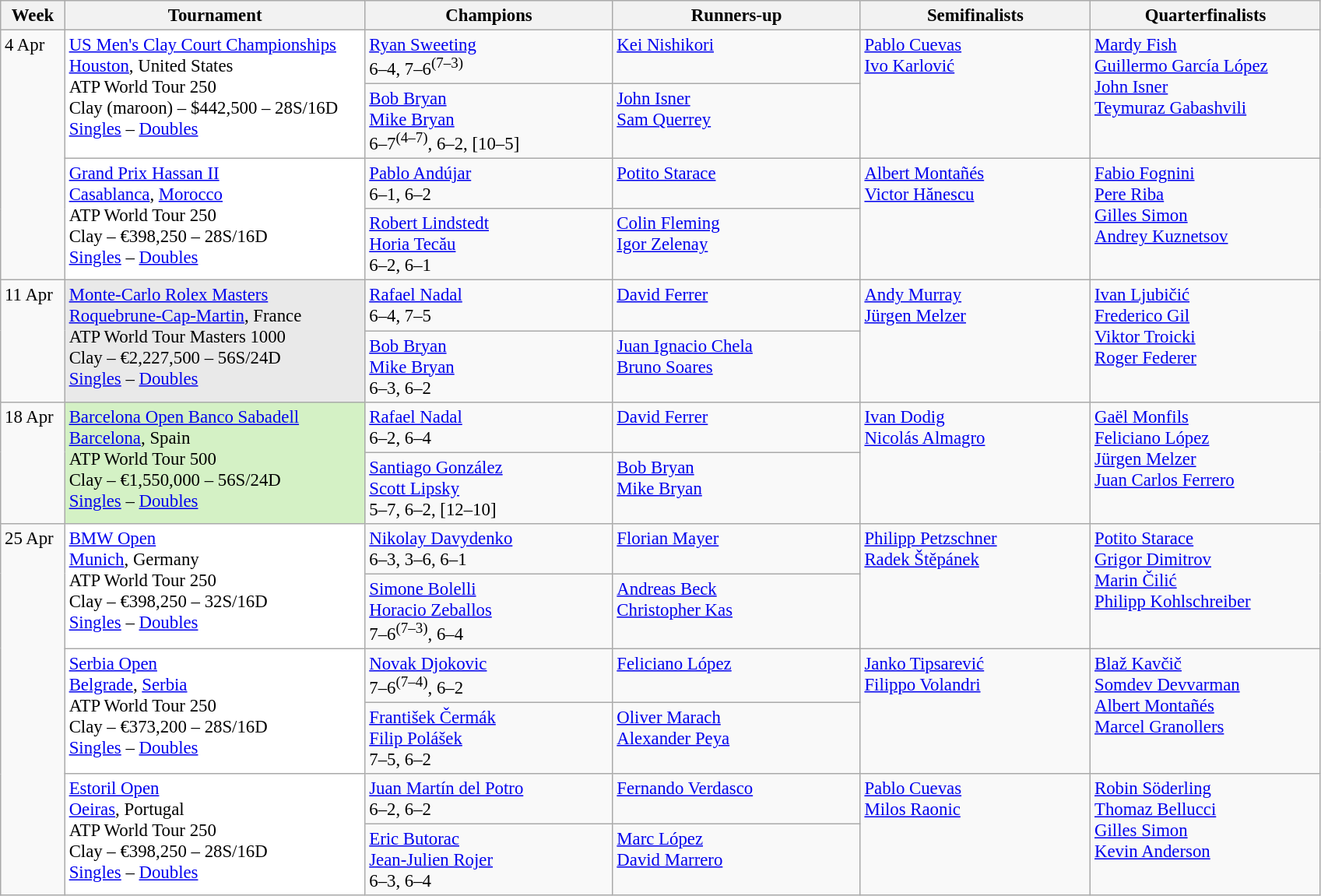<table class=wikitable style=font-size:95%>
<tr>
<th style="width:48px;">Week</th>
<th style="width:250px;">Tournament</th>
<th style="width:205px;">Champions</th>
<th style="width:205px;">Runners-up</th>
<th style="width:190px;">Semifinalists</th>
<th style="width:190px;">Quarterfinalists</th>
</tr>
<tr valign=top>
<td rowspan=4>4 Apr</td>
<td style="background:#fff;" rowspan="2"><a href='#'>US Men's Clay Court Championships</a><br> <a href='#'>Houston</a>, United States<br>ATP World Tour 250<br>Clay (maroon) – $442,500 – 28S/16D<br><a href='#'>Singles</a> – <a href='#'>Doubles</a></td>
<td> <a href='#'>Ryan Sweeting</a> <br> 6–4, 7–6<sup>(7–3)</sup></td>
<td> <a href='#'>Kei Nishikori</a></td>
<td rowspan=2> <a href='#'>Pablo Cuevas</a><br> <a href='#'>Ivo Karlović</a></td>
<td rowspan=2> <a href='#'>Mardy Fish</a><br> <a href='#'>Guillermo García López</a><br> <a href='#'>John Isner</a><br> <a href='#'>Teymuraz Gabashvili</a></td>
</tr>
<tr valign=top>
<td> <a href='#'>Bob Bryan</a> <br>  <a href='#'>Mike Bryan</a><br> 6–7<sup>(4–7)</sup>, 6–2, [10–5]</td>
<td> <a href='#'>John Isner</a> <br>  <a href='#'>Sam Querrey</a></td>
</tr>
<tr valign=top>
<td style="background:#fff;" rowspan="2"><a href='#'>Grand Prix Hassan II</a><br> <a href='#'>Casablanca</a>, <a href='#'>Morocco</a><br>ATP World Tour 250<br>Clay – €398,250 – 28S/16D<br><a href='#'>Singles</a> – <a href='#'>Doubles</a></td>
<td> <a href='#'>Pablo Andújar</a> <br> 6–1, 6–2</td>
<td> <a href='#'>Potito Starace</a></td>
<td rowspan=2> <a href='#'>Albert Montañés</a><br> <a href='#'>Victor Hănescu</a></td>
<td rowspan=2> <a href='#'>Fabio Fognini</a><br> <a href='#'>Pere Riba</a><br> <a href='#'>Gilles Simon</a><br> <a href='#'>Andrey Kuznetsov</a></td>
</tr>
<tr valign=top>
<td> <a href='#'>Robert Lindstedt</a> <br>  <a href='#'>Horia Tecău</a> <br> 6–2, 6–1</td>
<td> <a href='#'>Colin Fleming</a> <br>  <a href='#'>Igor Zelenay</a></td>
</tr>
<tr valign=top>
<td rowspan=2>11 Apr</td>
<td style=background:#E9E9E9 rowspan=2><a href='#'>Monte-Carlo Rolex Masters</a><br> <a href='#'>Roquebrune-Cap-Martin</a>, France<br>ATP World Tour Masters 1000<br>Clay – €2,227,500 – 56S/24D<br><a href='#'>Singles</a> – <a href='#'>Doubles</a></td>
<td> <a href='#'>Rafael Nadal</a> <br> 6–4, 7–5</td>
<td> <a href='#'>David Ferrer</a></td>
<td rowspan=2> <a href='#'>Andy Murray</a><br> <a href='#'>Jürgen Melzer</a></td>
<td rowspan=2> <a href='#'>Ivan Ljubičić</a><br>  <a href='#'>Frederico Gil</a><br> <a href='#'>Viktor Troicki</a><br> <a href='#'>Roger Federer</a></td>
</tr>
<tr valign=top>
<td> <a href='#'>Bob Bryan</a> <br>  <a href='#'>Mike Bryan</a><br> 6–3, 6–2</td>
<td> <a href='#'>Juan Ignacio Chela</a> <br>  <a href='#'>Bruno Soares</a></td>
</tr>
<tr valign=top>
<td rowspan=2>18 Apr</td>
<td style=background:#D4F1C5 rowspan=2><a href='#'>Barcelona Open Banco Sabadell</a><br> <a href='#'>Barcelona</a>, Spain<br>ATP World Tour 500<br>Clay – €1,550,000 – 56S/24D<br><a href='#'>Singles</a> – <a href='#'>Doubles</a></td>
<td> <a href='#'>Rafael Nadal</a> <br> 6–2, 6–4</td>
<td> <a href='#'>David Ferrer</a></td>
<td rowspan=2> <a href='#'>Ivan Dodig</a> <br> <a href='#'>Nicolás Almagro</a></td>
<td rowspan=2> <a href='#'>Gaël Monfils</a><br>  <a href='#'>Feliciano López</a> <br> <a href='#'>Jürgen Melzer</a> <br> <a href='#'>Juan Carlos Ferrero</a></td>
</tr>
<tr valign=top>
<td> <a href='#'>Santiago González</a> <br>  <a href='#'>Scott Lipsky</a><br> 5–7, 6–2, [12–10]</td>
<td> <a href='#'>Bob Bryan</a> <br>  <a href='#'>Mike Bryan</a></td>
</tr>
<tr valign=top>
<td rowspan=6>25 Apr</td>
<td style=background:#fff rowspan=2><a href='#'>BMW Open</a><br> <a href='#'>Munich</a>, Germany<br>ATP World Tour 250<br>Clay – €398,250 – 32S/16D<br><a href='#'>Singles</a> – <a href='#'>Doubles</a></td>
<td> <a href='#'>Nikolay Davydenko</a> <br> 6–3, 3–6, 6–1</td>
<td> <a href='#'>Florian Mayer</a></td>
<td rowspan=2> <a href='#'>Philipp Petzschner</a> <br>  <a href='#'>Radek Štěpánek</a></td>
<td rowspan=2> <a href='#'>Potito Starace</a> <br> <a href='#'>Grigor Dimitrov</a> <br>  <a href='#'>Marin Čilić</a> <br> <a href='#'>Philipp Kohlschreiber</a></td>
</tr>
<tr valign=top>
<td> <a href='#'>Simone Bolelli</a> <br>  <a href='#'>Horacio Zeballos</a> <br> 7–6<sup>(7–3)</sup>, 6–4</td>
<td> <a href='#'>Andreas Beck</a> <br>  <a href='#'>Christopher Kas</a></td>
</tr>
<tr valign=top>
<td style=background:#fff rowspan=2><a href='#'>Serbia Open</a><br> <a href='#'>Belgrade</a>, <a href='#'>Serbia</a><br>ATP World Tour 250<br>Clay – €373,200 – 28S/16D<br><a href='#'>Singles</a> – <a href='#'>Doubles</a></td>
<td> <a href='#'>Novak Djokovic</a> <br> 7–6<sup>(7–4)</sup>, 6–2</td>
<td> <a href='#'>Feliciano López</a></td>
<td rowspan=2> <a href='#'>Janko Tipsarević</a>  <br>  <a href='#'>Filippo Volandri</a></td>
<td rowspan=2> <a href='#'>Blaž Kavčič</a> <br> <a href='#'>Somdev Devvarman</a> <br> <a href='#'>Albert Montañés</a> <br>  <a href='#'>Marcel Granollers</a></td>
</tr>
<tr valign=top>
<td> <a href='#'>František Čermák</a> <br>  <a href='#'>Filip Polášek</a> <br> 7–5, 6–2</td>
<td> <a href='#'>Oliver Marach</a> <br>  <a href='#'>Alexander Peya</a></td>
</tr>
<tr valign=top>
<td style=background:#fff rowspan=2><a href='#'>Estoril Open</a><br> <a href='#'>Oeiras</a>, Portugal<br>ATP World Tour 250<br>Clay – €398,250 – 28S/16D<br><a href='#'>Singles</a> – <a href='#'>Doubles</a></td>
<td> <a href='#'>Juan Martín del Potro</a> <br> 6–2, 6–2</td>
<td> <a href='#'>Fernando Verdasco</a></td>
<td rowspan=2> <a href='#'>Pablo Cuevas</a><br>   <a href='#'>Milos Raonic</a></td>
<td rowspan=2> <a href='#'>Robin Söderling</a><br> <a href='#'>Thomaz Bellucci</a><br> <a href='#'>Gilles Simon</a><br>  <a href='#'>Kevin Anderson</a></td>
</tr>
<tr valign=top>
<td> <a href='#'>Eric Butorac</a> <br>  <a href='#'>Jean-Julien Rojer</a> <br> 6–3, 6–4</td>
<td> <a href='#'>Marc López</a> <br>  <a href='#'>David Marrero</a></td>
</tr>
</table>
